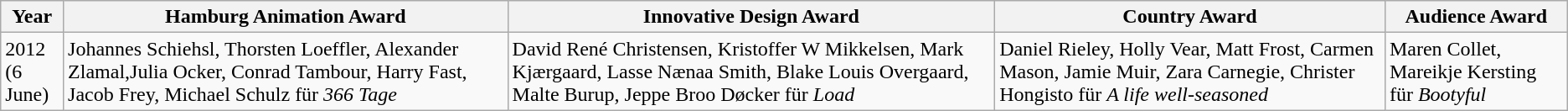<table class="wikitable">
<tr>
<th width="4%">Year</th>
<th>Hamburg Animation Award</th>
<th>Innovative Design Award</th>
<th>Country Award</th>
<th>Audience Award</th>
</tr>
<tr>
<td>2012 (6 June)</td>
<td>Johannes Schiehsl, Thorsten Loeffler, Alexander Zlamal,Julia Ocker, Conrad Tambour, Harry Fast, Jacob Frey, Michael Schulz für <em>366 Tage</em></td>
<td>David René Christensen, Kristoffer W Mikkelsen, Mark Kjærgaard, Lasse Nænaa Smith, Blake Louis Overgaard, Malte Burup, Jeppe Broo Døcker für <em>Load</em></td>
<td>Daniel Rieley, Holly Vear, Matt Frost, Carmen Mason, Jamie Muir, Zara Carnegie, Christer Hongisto für <em>A life well-seasoned</em></td>
<td>Maren Collet, Mareikje Kersting für <em>Bootyful</em></td>
</tr>
</table>
